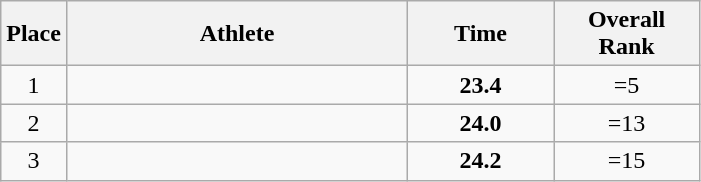<table class=wikitable style="text-align:center">
<tr>
<th width=20>Place</th>
<th width=220>Athlete</th>
<th width=90>Time</th>
<th width=90>Overall Rank</th>
</tr>
<tr>
<td>1</td>
<td align=left></td>
<td><strong>23.4</strong></td>
<td>=5</td>
</tr>
<tr>
<td>2</td>
<td align=left></td>
<td><strong>24.0</strong></td>
<td>=13</td>
</tr>
<tr>
<td>3</td>
<td align=left></td>
<td><strong>24.2</strong></td>
<td>=15</td>
</tr>
</table>
